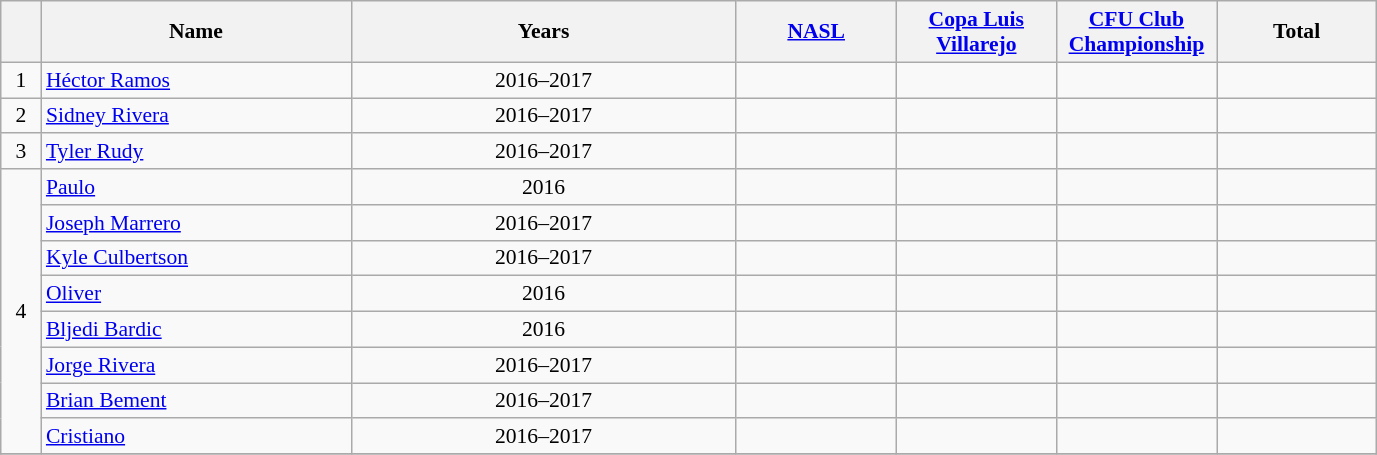<table class="wikitable sortable"  style="text-align:center; font-size:90%; ">
<tr>
<th width=20px></th>
<th width=200px>Name</th>
<th width=250px>Years</th>
<th width=100px><a href='#'>NASL</a></th>
<th width=100px><a href='#'>Copa Luis Villarejo</a></th>
<th width=100px><a href='#'>CFU Club Championship</a></th>
<th width=100px>Total</th>
</tr>
<tr>
<td>1</td>
<td align="left"> <a href='#'>Héctor Ramos</a></td>
<td>2016–2017</td>
<td></td>
<td></td>
<td></td>
<td></td>
</tr>
<tr>
<td>2</td>
<td align="left"> <a href='#'>Sidney Rivera</a></td>
<td>2016–2017</td>
<td></td>
<td></td>
<td></td>
<td></td>
</tr>
<tr>
<td>3</td>
<td align="left"> <a href='#'>Tyler Rudy</a></td>
<td>2016–2017</td>
<td></td>
<td></td>
<td></td>
<td></td>
</tr>
<tr>
<td rowspan="8">4</td>
<td align="left"> <a href='#'>Paulo</a></td>
<td>2016</td>
<td></td>
<td></td>
<td></td>
<td></td>
</tr>
<tr>
<td align="left"> <a href='#'>Joseph Marrero</a></td>
<td>2016–2017</td>
<td></td>
<td></td>
<td></td>
<td></td>
</tr>
<tr>
<td align="left"> <a href='#'>Kyle Culbertson</a></td>
<td>2016–2017</td>
<td></td>
<td></td>
<td></td>
<td></td>
</tr>
<tr>
<td align="left"> <a href='#'>Oliver</a></td>
<td>2016</td>
<td></td>
<td></td>
<td></td>
<td></td>
</tr>
<tr>
<td align="left"> <a href='#'>Bljedi Bardic</a></td>
<td>2016</td>
<td></td>
<td></td>
<td></td>
<td></td>
</tr>
<tr>
<td align="left"> <a href='#'>Jorge Rivera</a></td>
<td>2016–2017</td>
<td></td>
<td></td>
<td></td>
<td></td>
</tr>
<tr>
<td align="left"> <a href='#'>Brian Bement</a></td>
<td>2016–2017</td>
<td></td>
<td></td>
<td></td>
<td></td>
</tr>
<tr>
<td align="left"> <a href='#'>Cristiano</a></td>
<td>2016–2017</td>
<td></td>
<td></td>
<td></td>
<td></td>
</tr>
<tr>
</tr>
</table>
